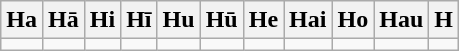<table class=wikitable>
<tr>
<th>Ha</th>
<th>Hā</th>
<th>Hi</th>
<th>Hī</th>
<th>Hu</th>
<th>Hū</th>
<th>He</th>
<th>Hai</th>
<th>Ho</th>
<th>Hau</th>
<th>H</th>
</tr>
<tr>
<td></td>
<td></td>
<td></td>
<td></td>
<td></td>
<td></td>
<td></td>
<td></td>
<td></td>
<td></td>
<td></td>
</tr>
</table>
